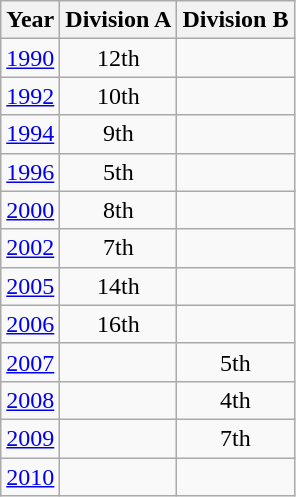<table class="wikitable" style="text-align:center">
<tr>
<th>Year</th>
<th>Division A</th>
<th>Division B</th>
</tr>
<tr>
<td><a href='#'>1990</a></td>
<td>12th</td>
<td></td>
</tr>
<tr>
<td><a href='#'>1992</a></td>
<td>10th</td>
<td></td>
</tr>
<tr>
<td><a href='#'>1994</a></td>
<td>9th</td>
<td></td>
</tr>
<tr>
<td><a href='#'>1996</a></td>
<td>5th</td>
<td></td>
</tr>
<tr>
<td><a href='#'>2000</a></td>
<td>8th</td>
<td></td>
</tr>
<tr>
<td><a href='#'>2002</a></td>
<td>7th</td>
<td></td>
</tr>
<tr>
<td><a href='#'>2005</a></td>
<td>14th</td>
<td></td>
</tr>
<tr>
<td><a href='#'>2006</a></td>
<td>16th</td>
<td></td>
</tr>
<tr>
<td><a href='#'>2007</a></td>
<td></td>
<td>5th</td>
</tr>
<tr>
<td><a href='#'>2008</a></td>
<td></td>
<td>4th</td>
</tr>
<tr>
<td><a href='#'>2009</a></td>
<td></td>
<td>7th</td>
</tr>
<tr>
<td><a href='#'>2010</a></td>
<td></td>
<td></td>
</tr>
</table>
